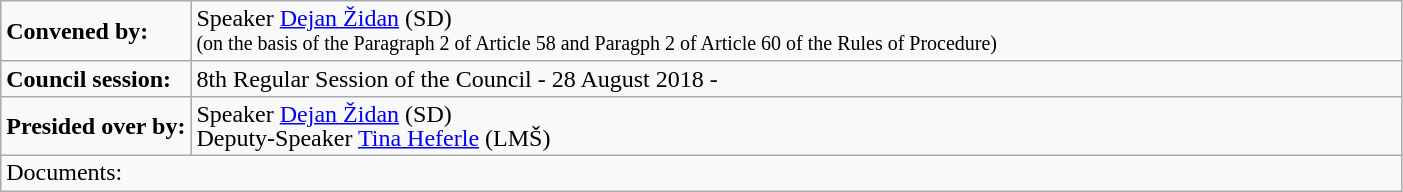<table class="wikitable" style="line-height:16px;">
<tr>
<td><strong>Convened by:</strong></td>
<td style="width:800px;">Speaker <a href='#'>Dejan Židan</a> (SD)<br><small>(on the basis of the Paragraph 2 of Article 58 and Paragph 2 of Article 60 of the Rules of Procedure)</small></td>
</tr>
<tr>
<td><strong>Council session:</strong></td>
<td>8th Regular Session of the Council - 28 August 2018 -</td>
</tr>
<tr>
<td><strong>Presided over by:</strong></td>
<td>Speaker <a href='#'>Dejan Židan</a> (SD)<br>Deputy-Speaker <a href='#'>Tina Heferle</a> (LMŠ)</td>
</tr>
<tr>
<td colspan="2">Documents:</td>
</tr>
</table>
